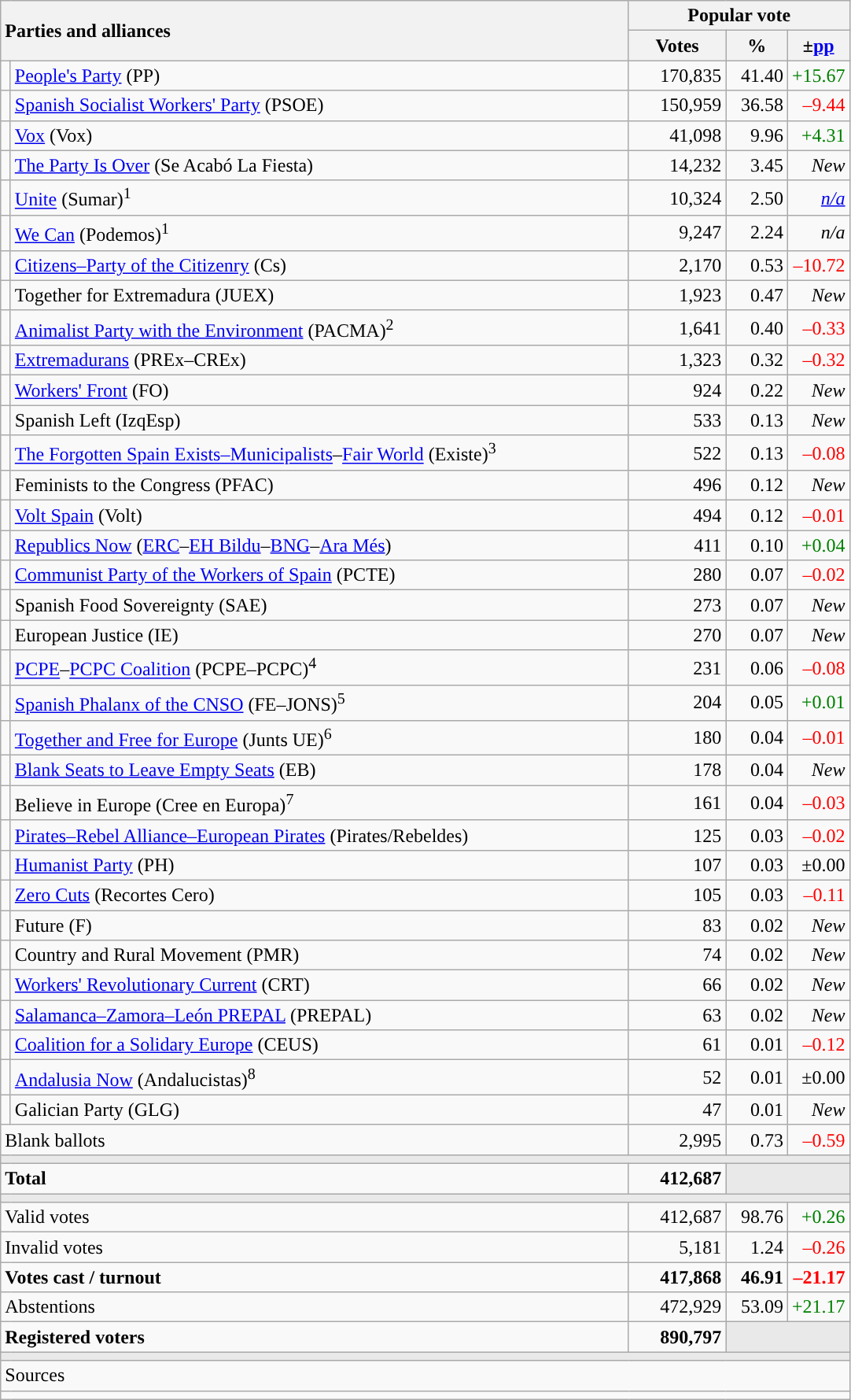<table class="wikitable" style="text-align:right;">
<tr>
<th style="text-align:left;" rowspan="2" colspan="2" width="525">Parties and alliances</th>
<th colspan="3">Popular vote</th>
</tr>
<tr bgcolor="#E9E9E9" align="center">
<th width="75">Votes</th>
<th width="45">%</th>
<th width="45">±<a href='#'>pp</a></th>
</tr>
<tr>
<td width="1" style="color:inherit;background:"></td>
<td align="left"><a href='#'>People's Party</a> (PP)</td>
<td>170,835</td>
<td>41.40</td>
<td style="color:green;">+15.67</td>
</tr>
<tr>
<td style="color:inherit;background:"></td>
<td align="left"><a href='#'>Spanish Socialist Workers' Party</a> (PSOE)</td>
<td>150,959</td>
<td>36.58</td>
<td style="color:red;">–9.44</td>
</tr>
<tr>
<td style="color:inherit;background:"></td>
<td align="left"><a href='#'>Vox</a> (Vox)</td>
<td>41,098</td>
<td>9.96</td>
<td style="color:green;">+4.31</td>
</tr>
<tr>
<td style="color:inherit;background:"></td>
<td align="left"><a href='#'>The Party Is Over</a> (Se Acabó La Fiesta)</td>
<td>14,232</td>
<td>3.45</td>
<td><em>New</em></td>
</tr>
<tr>
<td style="color:inherit;background:"></td>
<td align="left"><a href='#'>Unite</a> (Sumar)<sup>1</sup></td>
<td>10,324</td>
<td>2.50</td>
<td><em><a href='#'>n/a</a></em></td>
</tr>
<tr>
<td style="color:inherit;background:"></td>
<td align="left"><a href='#'>We Can</a> (Podemos)<sup>1</sup></td>
<td>9,247</td>
<td>2.24</td>
<td><em>n/a</em></td>
</tr>
<tr>
<td style="color:inherit;background:"></td>
<td align="left"><a href='#'>Citizens–Party of the Citizenry</a> (Cs)</td>
<td>2,170</td>
<td>0.53</td>
<td style="color:red;">–10.72</td>
</tr>
<tr>
<td style="color:inherit;background:"></td>
<td align="left">Together for Extremadura (JUEX)</td>
<td>1,923</td>
<td>0.47</td>
<td><em>New</em></td>
</tr>
<tr>
<td style="color:inherit;background:"></td>
<td align="left"><a href='#'>Animalist Party with the Environment</a> (PACMA)<sup>2</sup></td>
<td>1,641</td>
<td>0.40</td>
<td style="color:red;">–0.33</td>
</tr>
<tr>
<td style="color:inherit;background:"></td>
<td align="left"><a href='#'>Extremadurans</a> (PREx–CREx)</td>
<td>1,323</td>
<td>0.32</td>
<td style="color:red;">–0.32</td>
</tr>
<tr>
<td style="color:inherit;background:"></td>
<td align="left"><a href='#'>Workers' Front</a> (FO)</td>
<td>924</td>
<td>0.22</td>
<td><em>New</em></td>
</tr>
<tr>
<td style="color:inherit;background:"></td>
<td align="left">Spanish Left (IzqEsp)</td>
<td>533</td>
<td>0.13</td>
<td><em>New</em></td>
</tr>
<tr>
<td style="color:inherit;background:"></td>
<td align="left"><a href='#'>The Forgotten Spain Exists–Municipalists</a>–<a href='#'>Fair World</a> (Existe)<sup>3</sup></td>
<td>522</td>
<td>0.13</td>
<td style="color:red;">–0.08</td>
</tr>
<tr>
<td style="color:inherit;background:"></td>
<td align="left">Feminists to the Congress (PFAC)</td>
<td>496</td>
<td>0.12</td>
<td><em>New</em></td>
</tr>
<tr>
<td style="color:inherit;background:"></td>
<td align="left"><a href='#'>Volt Spain</a> (Volt)</td>
<td>494</td>
<td>0.12</td>
<td style="color:red;">–0.01</td>
</tr>
<tr>
<td style="color:inherit;background:"></td>
<td align="left"><a href='#'>Republics Now</a> (<a href='#'>ERC</a>–<a href='#'>EH Bildu</a>–<a href='#'>BNG</a>–<a href='#'>Ara Més</a>)</td>
<td>411</td>
<td>0.10</td>
<td style="color:green;">+0.04</td>
</tr>
<tr>
<td style="color:inherit;background:"></td>
<td align="left"><a href='#'>Communist Party of the Workers of Spain</a> (PCTE)</td>
<td>280</td>
<td>0.07</td>
<td style="color:red;">–0.02</td>
</tr>
<tr>
<td style="color:inherit;background:"></td>
<td align="left">Spanish Food Sovereignty (SAE)</td>
<td>273</td>
<td>0.07</td>
<td><em>New</em></td>
</tr>
<tr>
<td style="color:inherit;background:"></td>
<td align="left">European Justice (IE)</td>
<td>270</td>
<td>0.07</td>
<td><em>New</em></td>
</tr>
<tr>
<td style="color:inherit;background:"></td>
<td align="left"><a href='#'>PCPE</a>–<a href='#'>PCPC Coalition</a> (PCPE–PCPC)<sup>4</sup></td>
<td>231</td>
<td>0.06</td>
<td style="color:red;">–0.08</td>
</tr>
<tr>
<td style="color:inherit;background:"></td>
<td align="left"><a href='#'>Spanish Phalanx of the CNSO</a> (FE–JONS)<sup>5</sup></td>
<td>204</td>
<td>0.05</td>
<td style="color:green;">+0.01</td>
</tr>
<tr>
<td style="color:inherit;background:"></td>
<td align="left"><a href='#'>Together and Free for Europe</a> (Junts UE)<sup>6</sup></td>
<td>180</td>
<td>0.04</td>
<td style="color:red;">–0.01</td>
</tr>
<tr>
<td style="color:inherit;background:"></td>
<td align="left"><a href='#'>Blank Seats to Leave Empty Seats</a> (EB)</td>
<td>178</td>
<td>0.04</td>
<td><em>New</em></td>
</tr>
<tr>
<td style="color:inherit;background:"></td>
<td align="left">Believe in Europe (Cree en Europa)<sup>7</sup></td>
<td>161</td>
<td>0.04</td>
<td style="color:red;">–0.03</td>
</tr>
<tr>
<td style="color:inherit;background:"></td>
<td align="left"><a href='#'>Pirates–Rebel Alliance–European Pirates</a> (Pirates/Rebeldes)</td>
<td>125</td>
<td>0.03</td>
<td style="color:red;">–0.02</td>
</tr>
<tr>
<td style="color:inherit;background:"></td>
<td align="left"><a href='#'>Humanist Party</a> (PH)</td>
<td>107</td>
<td>0.03</td>
<td>±0.00</td>
</tr>
<tr>
<td style="color:inherit;background:"></td>
<td align="left"><a href='#'>Zero Cuts</a> (Recortes Cero)</td>
<td>105</td>
<td>0.03</td>
<td style="color:red;">–0.11</td>
</tr>
<tr>
<td style="color:inherit;background:"></td>
<td align="left">Future (F)</td>
<td>83</td>
<td>0.02</td>
<td><em>New</em></td>
</tr>
<tr>
<td style="color:inherit;background:"></td>
<td align="left">Country and Rural Movement (PMR)</td>
<td>74</td>
<td>0.02</td>
<td><em>New</em></td>
</tr>
<tr>
<td style="color:inherit;background:"></td>
<td align="left"><a href='#'>Workers' Revolutionary Current</a> (CRT)</td>
<td>66</td>
<td>0.02</td>
<td><em>New</em></td>
</tr>
<tr>
<td style="color:inherit;background:"></td>
<td align="left"><a href='#'>Salamanca–Zamora–León PREPAL</a> (PREPAL)</td>
<td>63</td>
<td>0.02</td>
<td><em>New</em></td>
</tr>
<tr>
<td style="color:inherit;background:"></td>
<td align="left"><a href='#'>Coalition for a Solidary Europe</a> (CEUS)</td>
<td>61</td>
<td>0.01</td>
<td style="color:red;">–0.12</td>
</tr>
<tr>
<td style="color:inherit;background:"></td>
<td align="left"><a href='#'>Andalusia Now</a> (Andalucistas)<sup>8</sup></td>
<td>52</td>
<td>0.01</td>
<td>±0.00</td>
</tr>
<tr>
<td style="color:inherit;background:"></td>
<td align="left">Galician Party (GLG)</td>
<td>47</td>
<td>0.01</td>
<td><em>New</em></td>
</tr>
<tr>
<td align="left" colspan="2">Blank ballots</td>
<td>2,995</td>
<td>0.73</td>
<td style="color:red;">–0.59</td>
</tr>
<tr>
<td colspan="5" bgcolor="#E9E9E9"></td>
</tr>
<tr style="font-weight:bold;">
<td align="left" colspan="2">Total</td>
<td>412,687</td>
<td bgcolor="#E9E9E9" colspan="2"></td>
</tr>
<tr>
<td colspan="5" bgcolor="#E9E9E9"></td>
</tr>
<tr>
<td align="left" colspan="2">Valid votes</td>
<td>412,687</td>
<td>98.76</td>
<td style="color:green;">+0.26</td>
</tr>
<tr>
<td align="left" colspan="2">Invalid votes</td>
<td>5,181</td>
<td>1.24</td>
<td style="color:red;">–0.26</td>
</tr>
<tr style="font-weight:bold;">
<td align="left" colspan="2">Votes cast / turnout</td>
<td>417,868</td>
<td>46.91</td>
<td style="color:red;">–21.17</td>
</tr>
<tr>
<td align="left" colspan="2">Abstentions</td>
<td>472,929</td>
<td>53.09</td>
<td style="color:green;">+21.17</td>
</tr>
<tr style="font-weight:bold;">
<td align="left" colspan="2">Registered voters</td>
<td>890,797</td>
<td bgcolor="#E9E9E9" colspan="2"></td>
</tr>
<tr>
<td colspan="5" bgcolor="#E9E9E9"></td>
</tr>
<tr>
<td align="left" colspan="5">Sources</td>
</tr>
<tr>
<td colspan="5" style="text-align:left; max-width:790px;"></td>
</tr>
</table>
